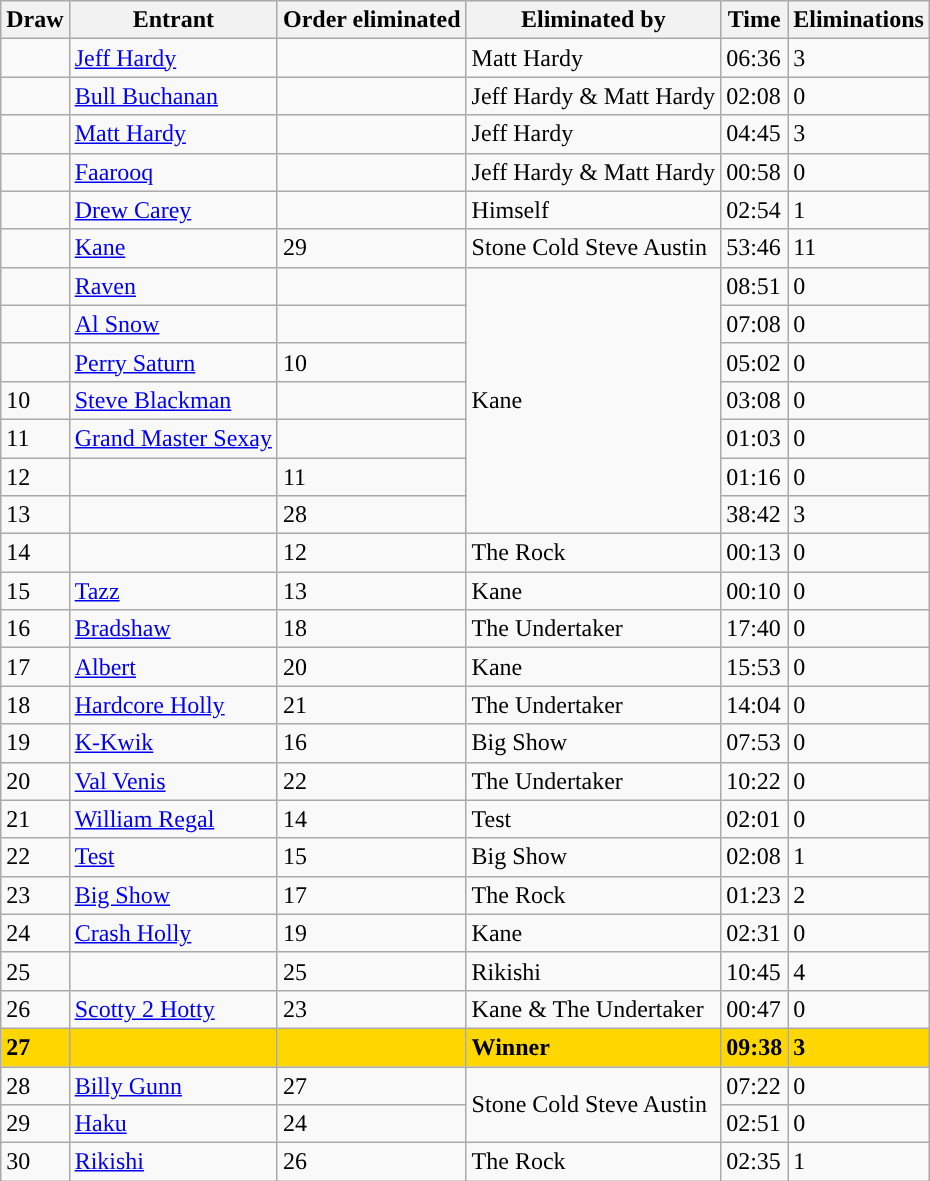<table class="wikitable sortable">
<tr>
<th>Draw</th>
<th>Entrant</th>
<th>Order eliminated</th>
<th>Eliminated by</th>
<th>Time</th>
<th>Eliminations</th>
</tr>
<tr>
<td></td>
<td><a href='#'>Jeff Hardy</a></td>
<td></td>
<td>Matt Hardy</td>
<td>06:36</td>
<td>3</td>
</tr>
<tr>
<td></td>
<td><a href='#'>Bull Buchanan</a></td>
<td></td>
<td>Jeff Hardy & Matt Hardy</td>
<td>02:08</td>
<td>0</td>
</tr>
<tr>
<td></td>
<td><a href='#'>Matt Hardy</a></td>
<td></td>
<td>Jeff Hardy</td>
<td>04:45</td>
<td>3</td>
</tr>
<tr>
<td></td>
<td><a href='#'>Faarooq</a></td>
<td></td>
<td>Jeff Hardy & Matt Hardy</td>
<td>00:58</td>
<td>0</td>
</tr>
<tr>
<td></td>
<td><a href='#'>Drew Carey</a></td>
<td></td>
<td>Himself</td>
<td>02:54</td>
<td>1</td>
</tr>
<tr>
<td></td>
<td><a href='#'>Kane</a></td>
<td>29</td>
<td>Stone Cold Steve Austin</td>
<td>53:46</td>
<td>11</td>
</tr>
<tr>
<td></td>
<td><a href='#'>Raven</a></td>
<td></td>
<td rowspan="7">Kane</td>
<td>08:51</td>
<td>0</td>
</tr>
<tr>
<td></td>
<td><a href='#'>Al Snow</a></td>
<td></td>
<td>07:08</td>
<td>0</td>
</tr>
<tr>
<td></td>
<td><a href='#'>Perry Saturn</a></td>
<td>10</td>
<td>05:02</td>
<td>0</td>
</tr>
<tr>
<td>10</td>
<td><a href='#'>Steve Blackman</a></td>
<td></td>
<td>03:08</td>
<td>0</td>
</tr>
<tr>
<td>11</td>
<td><a href='#'>Grand Master Sexay</a></td>
<td></td>
<td>01:03</td>
<td>0</td>
</tr>
<tr>
<td>12</td>
<td></td>
<td>11</td>
<td>01:16</td>
<td>0</td>
</tr>
<tr>
<td>13</td>
<td></td>
<td>28</td>
<td>38:42</td>
<td>3</td>
</tr>
<tr>
<td>14</td>
<td></td>
<td>12</td>
<td>The Rock</td>
<td>00:13</td>
<td>0</td>
</tr>
<tr>
<td>15</td>
<td><a href='#'>Tazz</a></td>
<td>13</td>
<td>Kane</td>
<td>00:10</td>
<td>0</td>
</tr>
<tr>
<td>16</td>
<td><a href='#'>Bradshaw</a></td>
<td>18</td>
<td>The Undertaker</td>
<td>17:40</td>
<td>0</td>
</tr>
<tr>
<td>17</td>
<td><a href='#'>Albert</a></td>
<td>20</td>
<td>Kane</td>
<td>15:53</td>
<td>0</td>
</tr>
<tr>
<td>18</td>
<td><a href='#'>Hardcore Holly</a></td>
<td>21</td>
<td>The Undertaker</td>
<td>14:04</td>
<td>0</td>
</tr>
<tr>
<td>19</td>
<td><a href='#'>K-Kwik</a></td>
<td>16</td>
<td>Big Show</td>
<td>07:53</td>
<td>0</td>
</tr>
<tr>
<td>20</td>
<td><a href='#'>Val Venis</a></td>
<td>22</td>
<td>The Undertaker</td>
<td>10:22</td>
<td>0</td>
</tr>
<tr>
<td>21</td>
<td><a href='#'>William Regal</a></td>
<td>14</td>
<td>Test</td>
<td>02:01</td>
<td>0</td>
</tr>
<tr>
<td>22</td>
<td><a href='#'>Test</a></td>
<td>15</td>
<td>Big Show</td>
<td>02:08</td>
<td>1</td>
</tr>
<tr>
<td>23</td>
<td><a href='#'>Big Show</a></td>
<td>17</td>
<td>The Rock</td>
<td>01:23</td>
<td>2</td>
</tr>
<tr>
<td>24</td>
<td><a href='#'>Crash Holly</a></td>
<td>19</td>
<td>Kane</td>
<td>02:31</td>
<td>0</td>
</tr>
<tr>
<td>25</td>
<td></td>
<td>25</td>
<td>Rikishi</td>
<td>10:45</td>
<td>4</td>
</tr>
<tr>
<td>26</td>
<td><a href='#'>Scotty 2 Hotty</a></td>
<td>23</td>
<td>Kane & The Undertaker</td>
<td>00:47</td>
<td>0</td>
</tr>
<tr style="background: gold">
<td><strong>27</strong></td>
<td><strong></strong></td>
<td><strong></strong></td>
<td><strong>Winner</strong></td>
<td><strong>09:38</strong></td>
<td><strong>3</strong></td>
</tr>
<tr>
<td>28</td>
<td><a href='#'>Billy Gunn</a></td>
<td>27</td>
<td rowspan="2">Stone Cold Steve Austin</td>
<td>07:22</td>
<td>0</td>
</tr>
<tr>
<td>29</td>
<td><a href='#'>Haku</a></td>
<td>24</td>
<td>02:51</td>
<td>0</td>
</tr>
<tr>
<td>30</td>
<td><a href='#'>Rikishi</a></td>
<td>26</td>
<td>The Rock</td>
<td>02:35</td>
<td>1</td>
</tr>
</table>
